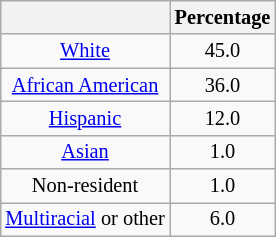<table class="wikitable" style="float:right; text-align:center; font-size:85%; margin:auto">
<tr>
<th></th>
<th>Percentage</th>
</tr>
<tr>
<td><a href='#'>White</a></td>
<td>45.0</td>
</tr>
<tr>
<td><a href='#'>African American</a></td>
<td>36.0</td>
</tr>
<tr>
<td><a href='#'>Hispanic</a></td>
<td>12.0</td>
</tr>
<tr>
<td><a href='#'>Asian</a></td>
<td>1.0</td>
</tr>
<tr>
<td>Non-resident</td>
<td>1.0</td>
</tr>
<tr>
<td><a href='#'>Multiracial</a> or other</td>
<td>6.0</td>
</tr>
</table>
